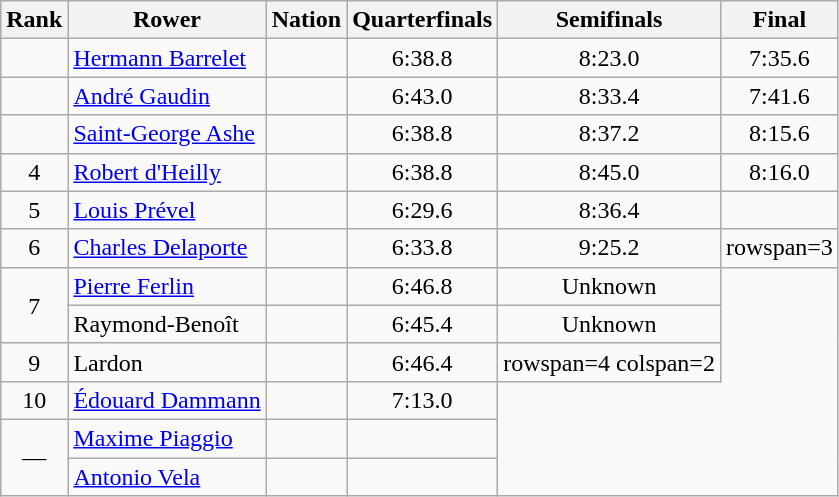<table class="wikitable sortable" style="text-align:center">
<tr>
<th>Rank</th>
<th>Rower</th>
<th>Nation</th>
<th>Quarterfinals</th>
<th>Semifinals</th>
<th>Final</th>
</tr>
<tr>
<td></td>
<td align=left><a href='#'>Hermann Barrelet</a></td>
<td align=left></td>
<td>6:38.8</td>
<td>8:23.0</td>
<td>7:35.6</td>
</tr>
<tr>
<td></td>
<td align=left><a href='#'>André Gaudin</a></td>
<td align=left></td>
<td>6:43.0</td>
<td>8:33.4</td>
<td>7:41.6</td>
</tr>
<tr>
<td></td>
<td align=left><a href='#'>Saint-George Ashe</a></td>
<td align=left></td>
<td>6:38.8</td>
<td>8:37.2</td>
<td>8:15.6</td>
</tr>
<tr>
<td>4</td>
<td align=left><a href='#'>Robert d'Heilly</a></td>
<td align=left></td>
<td>6:38.8</td>
<td>8:45.0</td>
<td>8:16.0</td>
</tr>
<tr>
<td>5</td>
<td align=left><a href='#'>Louis Prével</a></td>
<td align=left></td>
<td>6:29.6</td>
<td>8:36.4</td>
<td data-sort-value=9:99.9></td>
</tr>
<tr>
<td>6</td>
<td align=left><a href='#'>Charles Delaporte</a></td>
<td align=left></td>
<td>6:33.8</td>
<td>9:25.2</td>
<td>rowspan=3 </td>
</tr>
<tr>
<td rowspan=2>7</td>
<td align=left><a href='#'>Pierre Ferlin</a></td>
<td align=left></td>
<td>6:46.8</td>
<td data-sort-value=9:99.9>Unknown</td>
</tr>
<tr>
<td align=left>Raymond-Benoît</td>
<td align=left></td>
<td>6:45.4</td>
<td data-sort-value=9:99.9>Unknown</td>
</tr>
<tr>
<td>9</td>
<td align=left>Lardon</td>
<td align=left></td>
<td>6:46.4</td>
<td>rowspan=4 colspan=2 </td>
</tr>
<tr>
<td>10</td>
<td align=left><a href='#'>Édouard Dammann</a></td>
<td align=left></td>
<td>7:13.0</td>
</tr>
<tr>
<td data-sort-value=11 rowspan=2>—</td>
<td align=left><a href='#'>Maxime Piaggio</a></td>
<td align=left></td>
<td data-sort-value=9:99.9></td>
</tr>
<tr>
<td align=left><a href='#'>Antonio Vela</a></td>
<td align=left></td>
<td data-sort-value=9:99.9></td>
</tr>
</table>
